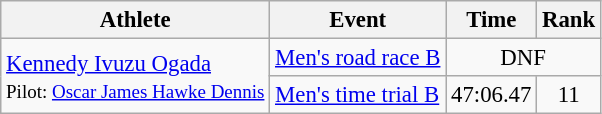<table class=wikitable style=font-size:95%;text-align:center>
<tr>
<th>Athlete</th>
<th>Event</th>
<th>Time</th>
<th>Rank</th>
</tr>
<tr align=center>
<td align=left rowspan=2><a href='#'>Kennedy Ivuzu Ogada</a><br><small>Pilot: <a href='#'>Oscar James Hawke Dennis</a> </small></td>
<td align=left><a href='#'>Men's road race B</a></td>
<td colspan=2>DNF</td>
</tr>
<tr align=center>
<td align=left><a href='#'>Men's time trial B</a></td>
<td>47:06.47</td>
<td>11</td>
</tr>
</table>
